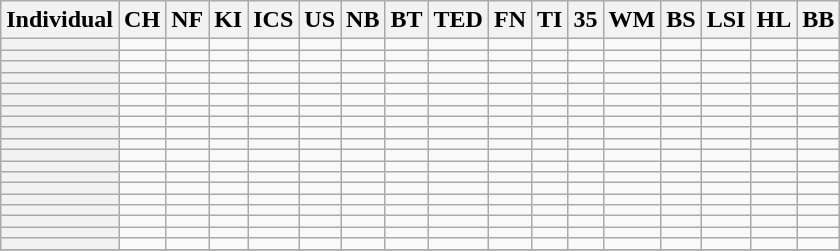<table class="wikitable sortable plainrowheaders" style="text-align:center;">
<tr>
<th scope="col">Individual</th>
<th scope="col"><abbr>CH</abbr></th>
<th scope="col"><abbr>NF</abbr></th>
<th scope="col"><abbr>KI</abbr></th>
<th scope="col"><abbr>ICS</abbr></th>
<th scope="col"><abbr>US</abbr></th>
<th scope="col"><abbr>NB</abbr></th>
<th scope="col"><abbr>BT</abbr></th>
<th scope="col"><abbr>TED</abbr></th>
<th scope="col"><abbr>FN</abbr></th>
<th scope="col"><abbr>TI</abbr></th>
<th scope="col"><abbr>35</abbr></th>
<th scope="col"><abbr>WM</abbr></th>
<th scope="col"><abbr>BS</abbr></th>
<th scope="col"><abbr>LSI</abbr></th>
<th scope="col"><abbr>HL</abbr></th>
<th scope="col"><abbr>BB</abbr></th>
</tr>
<tr>
<th scope="row"></th>
<td></td>
<td></td>
<td></td>
<td></td>
<td></td>
<td></td>
<td></td>
<td></td>
<td></td>
<td></td>
<td></td>
<td></td>
<td></td>
<td></td>
<td></td>
<td></td>
</tr>
<tr>
<th scope="row"></th>
<td></td>
<td></td>
<td></td>
<td></td>
<td></td>
<td></td>
<td></td>
<td></td>
<td></td>
<td></td>
<td></td>
<td></td>
<td></td>
<td></td>
<td></td>
<td></td>
</tr>
<tr>
<th scope="row"></th>
<td></td>
<td></td>
<td></td>
<td></td>
<td></td>
<td></td>
<td></td>
<td></td>
<td></td>
<td></td>
<td></td>
<td></td>
<td></td>
<td></td>
<td></td>
<td></td>
</tr>
<tr>
<th scope="row"></th>
<td></td>
<td></td>
<td></td>
<td></td>
<td></td>
<td></td>
<td></td>
<td></td>
<td></td>
<td></td>
<td></td>
<td></td>
<td></td>
<td></td>
<td></td>
<td></td>
</tr>
<tr>
<th scope="row"></th>
<td></td>
<td></td>
<td></td>
<td></td>
<td></td>
<td></td>
<td></td>
<td></td>
<td></td>
<td></td>
<td></td>
<td></td>
<td></td>
<td></td>
<td></td>
<td></td>
</tr>
<tr>
<th scope="row"></th>
<td></td>
<td></td>
<td></td>
<td></td>
<td></td>
<td></td>
<td></td>
<td></td>
<td></td>
<td></td>
<td></td>
<td></td>
<td></td>
<td></td>
<td></td>
<td></td>
</tr>
<tr>
<th scope="row"></th>
<td></td>
<td></td>
<td></td>
<td></td>
<td></td>
<td></td>
<td></td>
<td></td>
<td></td>
<td></td>
<td></td>
<td></td>
<td></td>
<td></td>
<td></td>
<td></td>
</tr>
<tr>
<th scope="row"></th>
<td></td>
<td></td>
<td></td>
<td></td>
<td></td>
<td></td>
<td></td>
<td></td>
<td></td>
<td></td>
<td></td>
<td></td>
<td></td>
<td></td>
<td></td>
<td></td>
</tr>
<tr>
<th scope="row"></th>
<td></td>
<td></td>
<td></td>
<td></td>
<td></td>
<td></td>
<td></td>
<td></td>
<td></td>
<td></td>
<td></td>
<td></td>
<td></td>
<td></td>
<td></td>
<td></td>
</tr>
<tr>
<th scope="row"></th>
<td></td>
<td></td>
<td></td>
<td></td>
<td></td>
<td></td>
<td></td>
<td></td>
<td></td>
<td></td>
<td></td>
<td></td>
<td></td>
<td></td>
<td></td>
<td></td>
</tr>
<tr>
<th scope="row"></th>
<td></td>
<td></td>
<td></td>
<td></td>
<td></td>
<td></td>
<td></td>
<td></td>
<td></td>
<td></td>
<td></td>
<td></td>
<td></td>
<td></td>
<td></td>
<td></td>
</tr>
<tr>
<th scope="row"></th>
<td></td>
<td></td>
<td></td>
<td></td>
<td></td>
<td></td>
<td></td>
<td></td>
<td></td>
<td></td>
<td></td>
<td></td>
<td></td>
<td></td>
<td></td>
<td></td>
</tr>
<tr>
<th scope="row"></th>
<td></td>
<td></td>
<td></td>
<td></td>
<td></td>
<td></td>
<td></td>
<td></td>
<td></td>
<td></td>
<td></td>
<td></td>
<td></td>
<td></td>
<td></td>
<td></td>
</tr>
<tr>
<th scope="row"></th>
<td></td>
<td></td>
<td></td>
<td></td>
<td></td>
<td></td>
<td></td>
<td></td>
<td></td>
<td></td>
<td></td>
<td></td>
<td></td>
<td></td>
<td></td>
<td></td>
</tr>
<tr>
<th scope="row"></th>
<td></td>
<td></td>
<td></td>
<td></td>
<td></td>
<td></td>
<td></td>
<td></td>
<td></td>
<td></td>
<td></td>
<td></td>
<td></td>
<td></td>
<td></td>
<td></td>
</tr>
<tr>
<th scope="row"></th>
<td></td>
<td></td>
<td></td>
<td></td>
<td></td>
<td></td>
<td></td>
<td></td>
<td></td>
<td></td>
<td></td>
<td></td>
<td></td>
<td></td>
<td></td>
<td></td>
</tr>
<tr>
<th scope="row"></th>
<td></td>
<td></td>
<td></td>
<td></td>
<td></td>
<td></td>
<td></td>
<td></td>
<td></td>
<td></td>
<td></td>
<td></td>
<td></td>
<td></td>
<td></td>
<td></td>
</tr>
<tr>
<th scope="row"></th>
<td></td>
<td></td>
<td></td>
<td></td>
<td></td>
<td></td>
<td></td>
<td></td>
<td></td>
<td></td>
<td></td>
<td></td>
<td></td>
<td></td>
<td></td>
<td></td>
</tr>
<tr>
<th scope="row"></th>
<td></td>
<td></td>
<td></td>
<td></td>
<td></td>
<td></td>
<td></td>
<td></td>
<td></td>
<td></td>
<td></td>
<td></td>
<td></td>
<td></td>
<td></td>
<td></td>
</tr>
<tr>
</tr>
</table>
